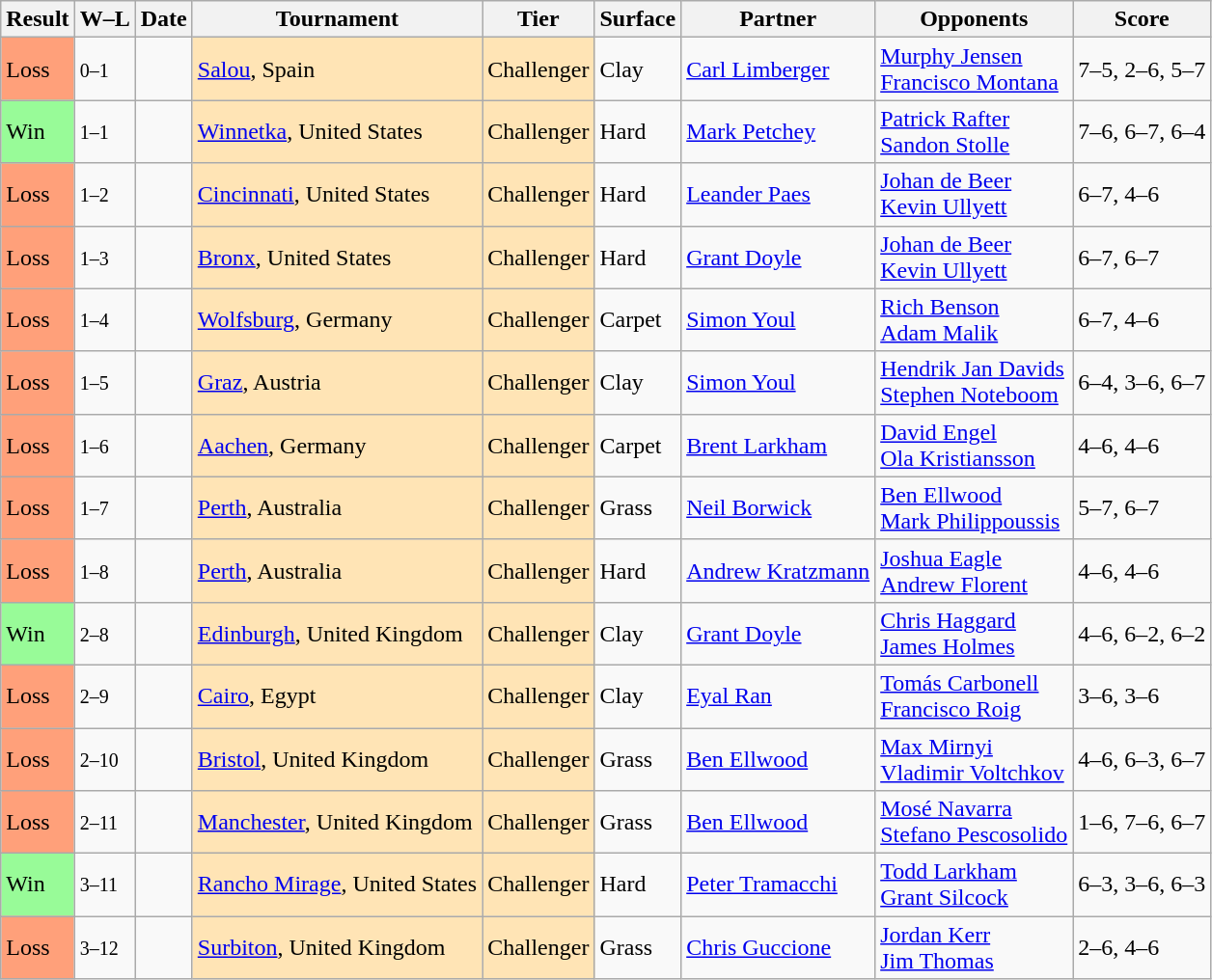<table class="sortable wikitable">
<tr>
<th>Result</th>
<th class="unsortable">W–L</th>
<th>Date</th>
<th>Tournament</th>
<th>Tier</th>
<th>Surface</th>
<th>Partner</th>
<th>Opponents</th>
<th class="unsortable">Score</th>
</tr>
<tr>
<td bgcolor=FFA07A>Loss</td>
<td><small>0–1</small></td>
<td></td>
<td style="background:moccasin;"><a href='#'>Salou</a>, Spain</td>
<td style="background:moccasin;">Challenger</td>
<td>Clay</td>
<td> <a href='#'>Carl Limberger</a></td>
<td> <a href='#'>Murphy Jensen</a> <br>  <a href='#'>Francisco Montana</a></td>
<td>7–5, 2–6, 5–7</td>
</tr>
<tr>
<td bgcolor=98FB98>Win</td>
<td><small>1–1</small></td>
<td></td>
<td style="background:moccasin;"><a href='#'>Winnetka</a>, United States</td>
<td style="background:moccasin;">Challenger</td>
<td>Hard</td>
<td> <a href='#'>Mark Petchey</a></td>
<td> <a href='#'>Patrick Rafter</a> <br>  <a href='#'>Sandon Stolle</a></td>
<td>7–6, 6–7, 6–4</td>
</tr>
<tr>
<td bgcolor=FFA07A>Loss</td>
<td><small>1–2</small></td>
<td></td>
<td style="background:moccasin;"><a href='#'>Cincinnati</a>, United States</td>
<td style="background:moccasin;">Challenger</td>
<td>Hard</td>
<td> <a href='#'>Leander Paes</a></td>
<td> <a href='#'>Johan de Beer</a> <br>  <a href='#'>Kevin Ullyett</a></td>
<td>6–7, 4–6</td>
</tr>
<tr>
<td bgcolor=FFA07A>Loss</td>
<td><small>1–3</small></td>
<td></td>
<td style="background:moccasin;"><a href='#'>Bronx</a>, United States</td>
<td style="background:moccasin;">Challenger</td>
<td>Hard</td>
<td> <a href='#'>Grant Doyle</a></td>
<td> <a href='#'>Johan de Beer</a> <br>  <a href='#'>Kevin Ullyett</a></td>
<td>6–7, 6–7</td>
</tr>
<tr>
<td bgcolor=FFA07A>Loss</td>
<td><small>1–4</small></td>
<td></td>
<td style="background:moccasin;"><a href='#'>Wolfsburg</a>, Germany</td>
<td style="background:moccasin;">Challenger</td>
<td>Carpet</td>
<td> <a href='#'>Simon Youl</a></td>
<td> <a href='#'>Rich Benson</a> <br>  <a href='#'>Adam Malik</a></td>
<td>6–7, 4–6</td>
</tr>
<tr>
<td bgcolor=FFA07A>Loss</td>
<td><small>1–5</small></td>
<td></td>
<td style="background:moccasin;"><a href='#'>Graz</a>, Austria</td>
<td style="background:moccasin;">Challenger</td>
<td>Clay</td>
<td> <a href='#'>Simon Youl</a></td>
<td> <a href='#'>Hendrik Jan Davids</a> <br>  <a href='#'>Stephen Noteboom</a></td>
<td>6–4, 3–6, 6–7</td>
</tr>
<tr>
<td bgcolor=FFA07A>Loss</td>
<td><small>1–6</small></td>
<td></td>
<td style="background:moccasin;"><a href='#'>Aachen</a>, Germany</td>
<td style="background:moccasin;">Challenger</td>
<td>Carpet</td>
<td> <a href='#'>Brent Larkham</a></td>
<td> <a href='#'>David Engel</a> <br>  <a href='#'>Ola Kristiansson</a></td>
<td>4–6, 4–6</td>
</tr>
<tr>
<td bgcolor=FFA07A>Loss</td>
<td><small>1–7</small></td>
<td></td>
<td style="background:moccasin;"><a href='#'>Perth</a>, Australia</td>
<td style="background:moccasin;">Challenger</td>
<td>Grass</td>
<td> <a href='#'>Neil Borwick</a></td>
<td> <a href='#'>Ben Ellwood</a> <br>  <a href='#'>Mark Philippoussis</a></td>
<td>5–7, 6–7</td>
</tr>
<tr>
<td bgcolor=FFA07A>Loss</td>
<td><small>1–8</small></td>
<td></td>
<td style="background:moccasin;"><a href='#'>Perth</a>, Australia</td>
<td style="background:moccasin;">Challenger</td>
<td>Hard</td>
<td> <a href='#'>Andrew Kratzmann</a></td>
<td> <a href='#'>Joshua Eagle</a> <br>  <a href='#'>Andrew Florent</a></td>
<td>4–6, 4–6</td>
</tr>
<tr>
<td bgcolor=98FB98>Win</td>
<td><small>2–8</small></td>
<td></td>
<td style="background:moccasin;"><a href='#'>Edinburgh</a>, United Kingdom</td>
<td style="background:moccasin;">Challenger</td>
<td>Clay</td>
<td> <a href='#'>Grant Doyle</a></td>
<td> <a href='#'>Chris Haggard</a> <br>  <a href='#'>James Holmes</a></td>
<td>4–6, 6–2, 6–2</td>
</tr>
<tr>
<td bgcolor=FFA07A>Loss</td>
<td><small>2–9</small></td>
<td></td>
<td style="background:moccasin;"><a href='#'>Cairo</a>, Egypt</td>
<td style="background:moccasin;">Challenger</td>
<td>Clay</td>
<td> <a href='#'>Eyal Ran</a></td>
<td> <a href='#'>Tomás Carbonell</a> <br>  <a href='#'>Francisco Roig</a></td>
<td>3–6, 3–6</td>
</tr>
<tr>
<td bgcolor=FFA07A>Loss</td>
<td><small>2–10</small></td>
<td></td>
<td style="background:moccasin;"><a href='#'>Bristol</a>, United Kingdom</td>
<td style="background:moccasin;">Challenger</td>
<td>Grass</td>
<td> <a href='#'>Ben Ellwood</a></td>
<td> <a href='#'>Max Mirnyi</a> <br>  <a href='#'>Vladimir Voltchkov</a></td>
<td>4–6, 6–3, 6–7</td>
</tr>
<tr>
<td bgcolor=FFA07A>Loss</td>
<td><small>2–11</small></td>
<td></td>
<td style="background:moccasin;"><a href='#'>Manchester</a>, United Kingdom</td>
<td style="background:moccasin;">Challenger</td>
<td>Grass</td>
<td> <a href='#'>Ben Ellwood</a></td>
<td> <a href='#'>Mosé Navarra</a> <br>  <a href='#'>Stefano Pescosolido</a></td>
<td>1–6, 7–6, 6–7</td>
</tr>
<tr>
<td bgcolor=98FB98>Win</td>
<td><small>3–11</small></td>
<td></td>
<td style="background:moccasin;"><a href='#'>Rancho Mirage</a>, United States</td>
<td style="background:moccasin;">Challenger</td>
<td>Hard</td>
<td> <a href='#'>Peter Tramacchi</a></td>
<td> <a href='#'>Todd Larkham</a> <br>  <a href='#'>Grant Silcock</a></td>
<td>6–3, 3–6, 6–3</td>
</tr>
<tr>
<td bgcolor=FFA07A>Loss</td>
<td><small>3–12</small></td>
<td></td>
<td style="background:moccasin;"><a href='#'>Surbiton</a>, United Kingdom</td>
<td style="background:moccasin;">Challenger</td>
<td>Grass</td>
<td> <a href='#'>Chris Guccione</a></td>
<td> <a href='#'>Jordan Kerr</a> <br>  <a href='#'>Jim Thomas</a></td>
<td>2–6, 4–6</td>
</tr>
</table>
